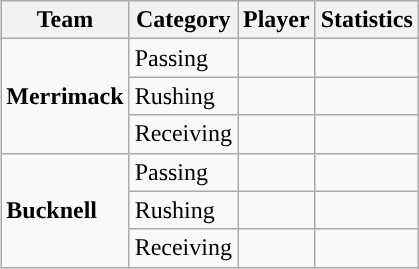<table class="wikitable" style="float: right;">
<tr>
<th>Team</th>
<th>Category</th>
<th>Player</th>
<th>Statistics</th>
</tr>
<tr>
<td rowspan=3><strong>Merrimack</strong></td>
<td>Passing</td>
<td></td>
<td></td>
</tr>
<tr>
<td>Rushing</td>
<td></td>
<td></td>
</tr>
<tr>
<td>Receiving</td>
<td></td>
<td></td>
</tr>
<tr>
<td rowspan=3><strong>Bucknell</strong></td>
<td>Passing</td>
<td></td>
<td></td>
</tr>
<tr>
<td>Rushing</td>
<td></td>
<td></td>
</tr>
<tr>
<td>Receiving</td>
<td></td>
<td></td>
</tr>
</table>
